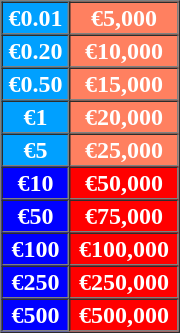<table border=1 cellspacing=0 cellpadding=1 width=120px style="color:white;text-align:center">
<tr>
<td bgcolor="#00A0FF"><strong>€0.01</strong></td>
<td bgcolor="#FF8060"><strong>€5,000</strong></td>
</tr>
<tr>
<td bgcolor="#00A0FF"><strong>€0.20</strong></td>
<td bgcolor="#FF8060"><strong>€10,000</strong></td>
</tr>
<tr>
<td bgcolor="#00A0FF"><strong>€0.50</strong></td>
<td bgcolor="#FF8060"><strong>€15,000</strong></td>
</tr>
<tr>
<td bgcolor="#00A0FF"><strong>€1</strong></td>
<td bgcolor="#FF8060"><strong>€20,000</strong></td>
</tr>
<tr>
<td bgcolor="#00A0FF"><strong>€5</strong></td>
<td bgcolor="#FF8060"><strong>€25,000</strong></td>
</tr>
<tr>
<td bgcolor="#0000FF"><strong>€10</strong></td>
<td bgcolor="#FF0000"><strong>€50,000</strong></td>
</tr>
<tr>
<td bgcolor="#0000FF"><strong>€50</strong></td>
<td bgcolor="#FF0000"><strong>€75,000</strong></td>
</tr>
<tr>
<td bgcolor="#0000FF"><strong>€100</strong></td>
<td bgcolor="#FF0000"><strong>€100,000</strong></td>
</tr>
<tr>
<td bgcolor="#0000FF"><strong>€250</strong></td>
<td bgcolor="#FF0000"><strong>€250,000</strong></td>
</tr>
<tr>
<td bgcolor="#0000FF"><strong>€500</strong></td>
<td bgcolor="#FF0000"><strong>€500,000</strong></td>
</tr>
<tr>
</tr>
</table>
